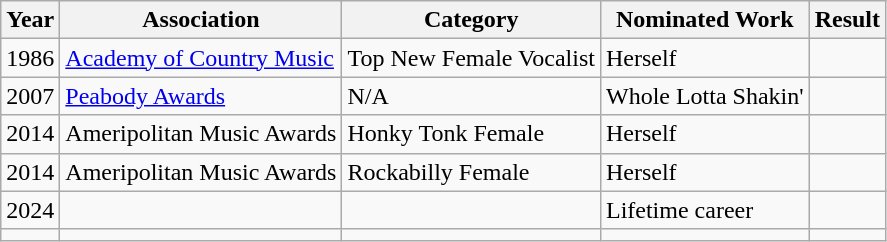<table class="wikitable">
<tr>
<th>Year</th>
<th>Association</th>
<th>Category</th>
<th>Nominated Work</th>
<th>Result</th>
</tr>
<tr>
<td>1986</td>
<td><a href='#'>Academy of Country Music</a></td>
<td>Top New Female Vocalist</td>
<td>Herself</td>
<td></td>
</tr>
<tr>
<td>2007</td>
<td><a href='#'>Peabody Awards</a></td>
<td>N/A</td>
<td>Whole Lotta Shakin'</td>
<td></td>
</tr>
<tr>
<td>2014</td>
<td>Ameripolitan Music Awards</td>
<td>Honky Tonk Female</td>
<td>Herself</td>
<td></td>
</tr>
<tr>
<td>2014</td>
<td>Ameripolitan Music Awards</td>
<td>Rockabilly Female</td>
<td>Herself</td>
<td></td>
</tr>
<tr>
<td>2024</td>
<td></td>
<td></td>
<td>Lifetime career</td>
<td></td>
</tr>
<tr>
<td></td>
<td></td>
<td></td>
<td></td>
<td></td>
</tr>
</table>
